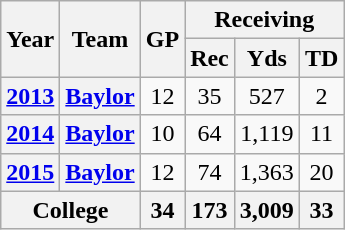<table class="wikitable" style="text-align:center;">
<tr>
<th rowspan="2">Year</th>
<th rowspan="2">Team</th>
<th rowspan="2">GP</th>
<th colspan="3">Receiving</th>
</tr>
<tr>
<th>Rec</th>
<th>Yds</th>
<th>TD</th>
</tr>
<tr>
<th><a href='#'>2013</a></th>
<th><a href='#'>Baylor</a></th>
<td>12</td>
<td>35</td>
<td>527</td>
<td>2</td>
</tr>
<tr>
<th><a href='#'>2014</a></th>
<th><a href='#'>Baylor</a></th>
<td>10</td>
<td>64</td>
<td>1,119</td>
<td>11</td>
</tr>
<tr>
<th><a href='#'>2015</a></th>
<th><a href='#'>Baylor</a></th>
<td>12</td>
<td>74</td>
<td>1,363</td>
<td>20</td>
</tr>
<tr>
<th colspan="2">College</th>
<th>34</th>
<th>173</th>
<th>3,009</th>
<th>33</th>
</tr>
</table>
